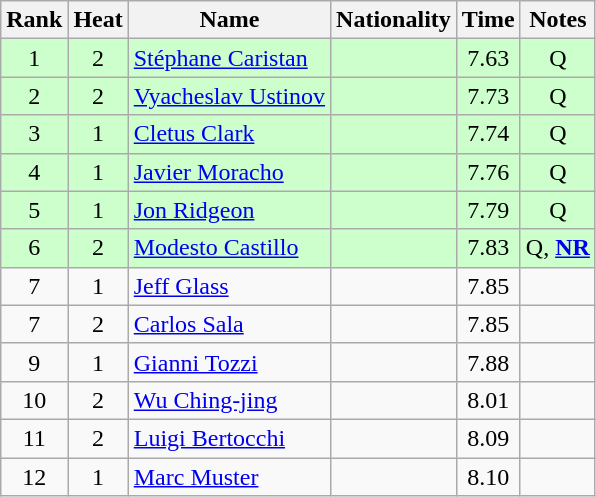<table class="wikitable sortable" style="text-align:center">
<tr>
<th>Rank</th>
<th>Heat</th>
<th>Name</th>
<th>Nationality</th>
<th>Time</th>
<th>Notes</th>
</tr>
<tr bgcolor=ccffcc>
<td>1</td>
<td>2</td>
<td align="left"><a href='#'>Stéphane Caristan</a></td>
<td align=left></td>
<td>7.63</td>
<td>Q</td>
</tr>
<tr bgcolor=ccffcc>
<td>2</td>
<td>2</td>
<td align="left"><a href='#'>Vyacheslav Ustinov</a></td>
<td align=left></td>
<td>7.73</td>
<td>Q</td>
</tr>
<tr bgcolor=ccffcc>
<td>3</td>
<td>1</td>
<td align="left"><a href='#'>Cletus Clark</a></td>
<td align=left></td>
<td>7.74</td>
<td>Q</td>
</tr>
<tr bgcolor=ccffcc>
<td>4</td>
<td>1</td>
<td align="left"><a href='#'>Javier Moracho</a></td>
<td align=left></td>
<td>7.76</td>
<td>Q</td>
</tr>
<tr bgcolor=ccffcc>
<td>5</td>
<td>1</td>
<td align="left"><a href='#'>Jon Ridgeon</a></td>
<td align=left></td>
<td>7.79</td>
<td>Q</td>
</tr>
<tr bgcolor=ccffcc>
<td>6</td>
<td>2</td>
<td align="left"><a href='#'>Modesto Castillo</a></td>
<td align=left></td>
<td>7.83</td>
<td>Q, <strong><a href='#'>NR</a></strong></td>
</tr>
<tr>
<td>7</td>
<td>1</td>
<td align="left"><a href='#'>Jeff Glass</a></td>
<td align=left></td>
<td>7.85</td>
<td></td>
</tr>
<tr>
<td>7</td>
<td>2</td>
<td align="left"><a href='#'>Carlos Sala</a></td>
<td align=left></td>
<td>7.85</td>
<td></td>
</tr>
<tr>
<td>9</td>
<td>1</td>
<td align="left"><a href='#'>Gianni Tozzi</a></td>
<td align=left></td>
<td>7.88</td>
<td></td>
</tr>
<tr>
<td>10</td>
<td>2</td>
<td align="left"><a href='#'>Wu Ching-jing</a></td>
<td align=left></td>
<td>8.01</td>
<td></td>
</tr>
<tr>
<td>11</td>
<td>2</td>
<td align="left"><a href='#'>Luigi Bertocchi</a></td>
<td align=left></td>
<td>8.09</td>
<td></td>
</tr>
<tr>
<td>12</td>
<td>1</td>
<td align="left"><a href='#'>Marc Muster</a></td>
<td align=left></td>
<td>8.10</td>
<td></td>
</tr>
</table>
